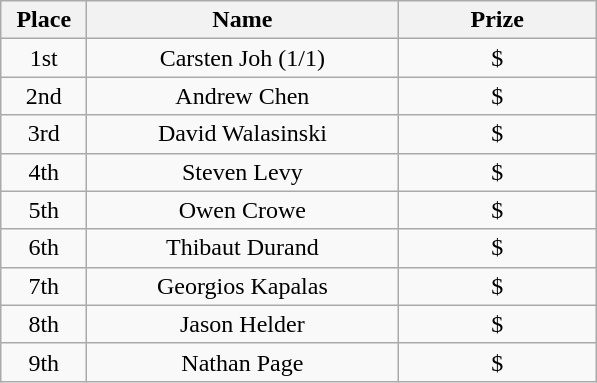<table class="wikitable">
<tr>
<th width="50">Place</th>
<th width="200">Name</th>
<th width="125">Prize</th>
</tr>
<tr>
<td align = "center">1st</td>
<td align = "center">Carsten Joh (1/1)</td>
<td align = "center">$</td>
</tr>
<tr>
<td align = "center">2nd</td>
<td align = "center">Andrew Chen</td>
<td align = "center">$</td>
</tr>
<tr>
<td align = "center">3rd</td>
<td align = "center">David Walasinski</td>
<td align = "center">$</td>
</tr>
<tr>
<td align = "center">4th</td>
<td align = "center">Steven Levy</td>
<td align = "center">$</td>
</tr>
<tr>
<td align = "center">5th</td>
<td align = "center">Owen Crowe</td>
<td align = "center">$</td>
</tr>
<tr>
<td align = "center">6th</td>
<td align = "center">Thibaut Durand</td>
<td align = "center">$</td>
</tr>
<tr>
<td align = "center">7th</td>
<td align = "center">Georgios Kapalas</td>
<td align = "center">$</td>
</tr>
<tr>
<td align = "center">8th</td>
<td align = "center">Jason Helder</td>
<td align = "center">$</td>
</tr>
<tr>
<td align = "center">9th</td>
<td align = "center">Nathan Page</td>
<td align = "center">$</td>
</tr>
</table>
